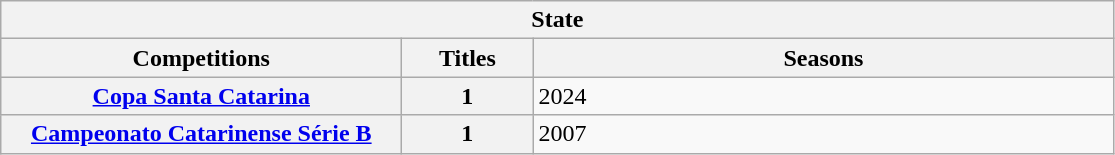<table class="wikitable">
<tr>
<th colspan="3">State</th>
</tr>
<tr>
<th style="width:260px">Competitions</th>
<th style="width:80px">Titles</th>
<th style="width:380px">Seasons</th>
</tr>
<tr>
<th><a href='#'>Copa Santa Catarina</a></th>
<th>1</th>
<td>2024</td>
</tr>
<tr>
<th><a href='#'>Campeonato Catarinense Série B</a></th>
<th>1</th>
<td>2007</td>
</tr>
</table>
